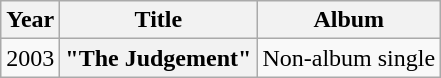<table class="wikitable plainrowheaders" style="text-align:center;">
<tr>
<th scope="col">Year</th>
<th scope="col">Title</th>
<th scope="col">Album</th>
</tr>
<tr>
<td>2003</td>
<th scope="row">"The Judgement"</th>
<td>Non-album single</td>
</tr>
</table>
